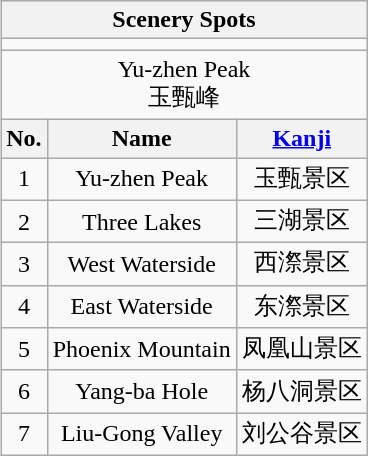<table class="wikitable" align=right style="text-align: center;">
<tr>
<th colspan="6">Scenery Spots</th>
</tr>
<tr>
<td colspan="6"></td>
</tr>
<tr>
<td colspan="6">Yu-zhen Peak<br>玉甄峰</td>
</tr>
<tr>
<th scope="col">No.</th>
<th scope="col">Name</th>
<th scope="col"><a href='#'>Kanji</a></th>
</tr>
<tr>
<td>1</td>
<td>Yu-zhen Peak</td>
<td>玉甄景区</td>
</tr>
<tr>
<td>2</td>
<td>Three Lakes</td>
<td>三湖景区</td>
</tr>
<tr>
<td>3</td>
<td>West Waterside</td>
<td>西漈景区</td>
</tr>
<tr>
<td>4</td>
<td>East Waterside</td>
<td>东漈景区</td>
</tr>
<tr>
<td>5</td>
<td>Phoenix Mountain</td>
<td>凤凰山景区</td>
</tr>
<tr>
<td>6</td>
<td>Yang-ba Hole</td>
<td>杨八洞景区</td>
</tr>
<tr>
<td>7</td>
<td>Liu-Gong Valley</td>
<td>刘公谷景区</td>
</tr>
</table>
